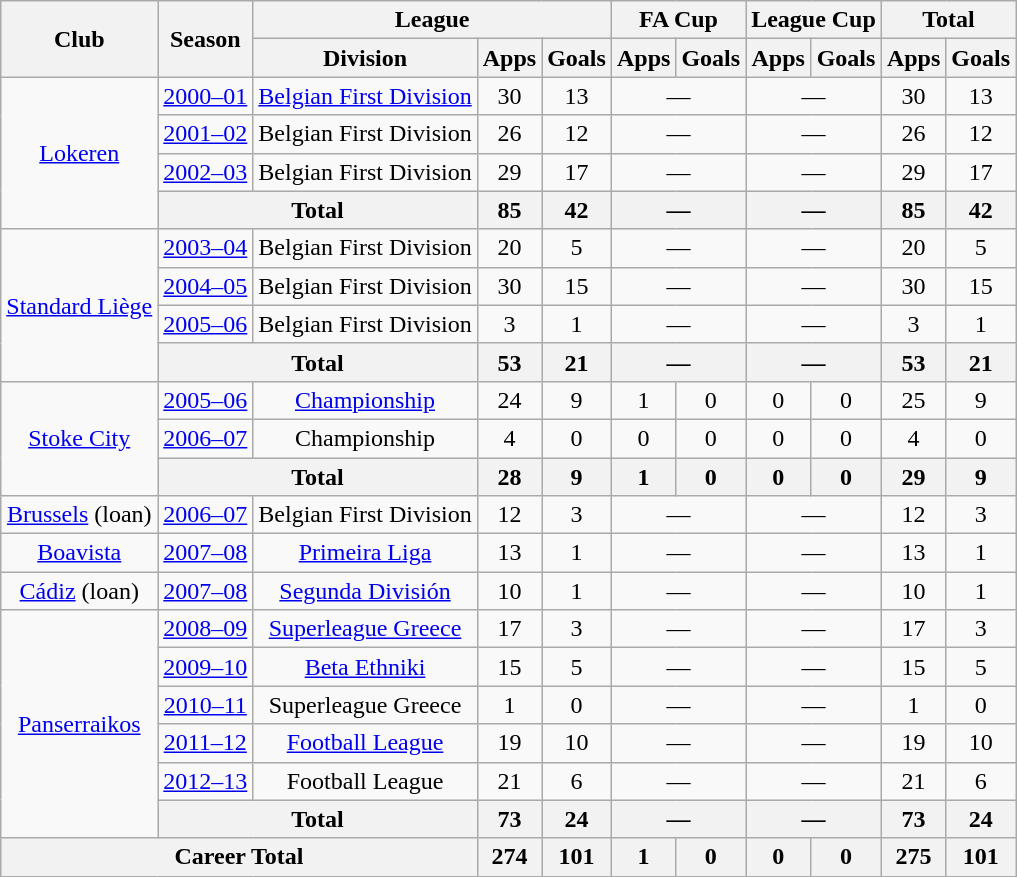<table class="wikitable" style="text-align: center;">
<tr>
<th rowspan="2">Club</th>
<th rowspan="2">Season</th>
<th colspan="3">League</th>
<th colspan="2">FA Cup</th>
<th colspan="2">League Cup</th>
<th colspan="2">Total</th>
</tr>
<tr>
<th>Division</th>
<th>Apps</th>
<th>Goals</th>
<th>Apps</th>
<th>Goals</th>
<th>Apps</th>
<th>Goals</th>
<th>Apps</th>
<th>Goals</th>
</tr>
<tr>
<td rowspan=4><a href='#'>Lokeren</a></td>
<td><a href='#'>2000–01</a></td>
<td><a href='#'>Belgian First Division</a></td>
<td>30</td>
<td>13</td>
<td colspan="2">—</td>
<td colspan="2">—</td>
<td>30</td>
<td>13</td>
</tr>
<tr>
<td><a href='#'>2001–02</a></td>
<td>Belgian First Division</td>
<td>26</td>
<td>12</td>
<td colspan="2">—</td>
<td colspan="2">—</td>
<td>26</td>
<td>12</td>
</tr>
<tr>
<td><a href='#'>2002–03</a></td>
<td>Belgian First Division</td>
<td>29</td>
<td>17</td>
<td colspan="2">—</td>
<td colspan="2">—</td>
<td>29</td>
<td>17</td>
</tr>
<tr>
<th colspan=2>Total</th>
<th>85</th>
<th>42</th>
<th colspan="2">—</th>
<th colspan="2">—</th>
<th>85</th>
<th>42</th>
</tr>
<tr>
<td rowspan=4><a href='#'>Standard Liège</a></td>
<td><a href='#'>2003–04</a></td>
<td>Belgian First Division</td>
<td>20</td>
<td>5</td>
<td colspan="2">—</td>
<td colspan="2">—</td>
<td>20</td>
<td>5</td>
</tr>
<tr>
<td><a href='#'>2004–05</a></td>
<td>Belgian First Division</td>
<td>30</td>
<td>15</td>
<td colspan="2">—</td>
<td colspan="2">—</td>
<td>30</td>
<td>15</td>
</tr>
<tr>
<td><a href='#'>2005–06</a></td>
<td>Belgian First Division</td>
<td>3</td>
<td>1</td>
<td colspan="2">—</td>
<td colspan="2">—</td>
<td>3</td>
<td>1</td>
</tr>
<tr>
<th colspan=2>Total</th>
<th>53</th>
<th>21</th>
<th colspan="2">—</th>
<th colspan="2">—</th>
<th>53</th>
<th>21</th>
</tr>
<tr>
<td rowspan=3><a href='#'>Stoke City</a></td>
<td><a href='#'>2005–06</a></td>
<td><a href='#'>Championship</a></td>
<td>24</td>
<td>9</td>
<td>1</td>
<td>0</td>
<td>0</td>
<td>0</td>
<td>25</td>
<td>9</td>
</tr>
<tr>
<td><a href='#'>2006–07</a></td>
<td>Championship</td>
<td>4</td>
<td>0</td>
<td>0</td>
<td>0</td>
<td>0</td>
<td>0</td>
<td>4</td>
<td>0</td>
</tr>
<tr>
<th colspan="2">Total</th>
<th>28</th>
<th>9</th>
<th>1</th>
<th>0</th>
<th>0</th>
<th>0</th>
<th>29</th>
<th>9</th>
</tr>
<tr>
<td><a href='#'>Brussels</a> (loan)</td>
<td><a href='#'>2006–07</a></td>
<td>Belgian First Division</td>
<td>12</td>
<td>3</td>
<td colspan="2">—</td>
<td colspan="2">—</td>
<td>12</td>
<td>3</td>
</tr>
<tr>
<td><a href='#'>Boavista</a></td>
<td><a href='#'>2007–08</a></td>
<td><a href='#'>Primeira Liga</a></td>
<td>13</td>
<td>1</td>
<td colspan="2">—</td>
<td colspan="2">—</td>
<td>13</td>
<td>1</td>
</tr>
<tr>
<td><a href='#'>Cádiz</a> (loan)</td>
<td><a href='#'>2007–08</a></td>
<td><a href='#'>Segunda División</a></td>
<td>10</td>
<td>1</td>
<td colspan="2">—</td>
<td colspan="2">—</td>
<td>10</td>
<td>1</td>
</tr>
<tr>
<td rowspan=6><a href='#'>Panserraikos</a></td>
<td><a href='#'>2008–09</a></td>
<td><a href='#'>Superleague Greece</a></td>
<td>17</td>
<td>3</td>
<td colspan="2">—</td>
<td colspan="2">—</td>
<td>17</td>
<td>3</td>
</tr>
<tr>
<td><a href='#'>2009–10</a></td>
<td><a href='#'>Beta Ethniki</a></td>
<td>15</td>
<td>5</td>
<td colspan="2">—</td>
<td colspan="2">—</td>
<td>15</td>
<td>5</td>
</tr>
<tr>
<td><a href='#'>2010–11</a></td>
<td>Superleague Greece</td>
<td>1</td>
<td>0</td>
<td colspan="2">—</td>
<td colspan="2">—</td>
<td>1</td>
<td>0</td>
</tr>
<tr>
<td><a href='#'>2011–12</a></td>
<td><a href='#'>Football League</a></td>
<td>19</td>
<td>10</td>
<td colspan="2">—</td>
<td colspan="2">—</td>
<td>19</td>
<td>10</td>
</tr>
<tr>
<td><a href='#'>2012–13</a></td>
<td>Football League</td>
<td>21</td>
<td>6</td>
<td colspan="2">—</td>
<td colspan="2">—</td>
<td>21</td>
<td>6</td>
</tr>
<tr>
<th colspan=2>Total</th>
<th>73</th>
<th>24</th>
<th colspan="2">—</th>
<th colspan="2">—</th>
<th>73</th>
<th>24</th>
</tr>
<tr>
<th colspan=3>Career Total</th>
<th>274</th>
<th>101</th>
<th>1</th>
<th>0</th>
<th>0</th>
<th>0</th>
<th>275</th>
<th>101</th>
</tr>
</table>
